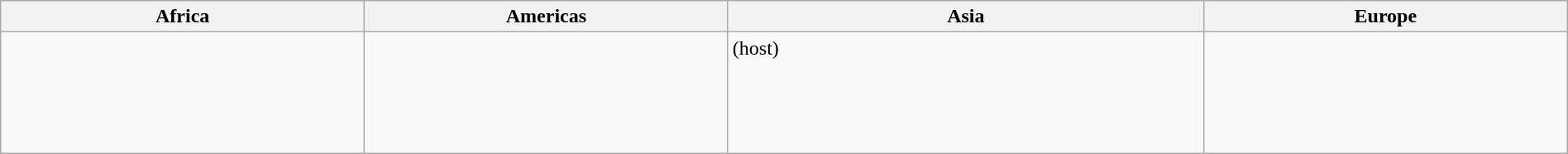<table class=wikitable width=100%>
<tr>
<th width=13%>Africa</th>
<th width=13%>Americas</th>
<th width=17%>Asia</th>
<th width=13%>Europe</th>
</tr>
<tr valign=top>
<td></td>
<td><br><br><br></td>
<td> (host)<br><br><br><br><br></td>
<td><br><br><br><br></td>
</tr>
</table>
